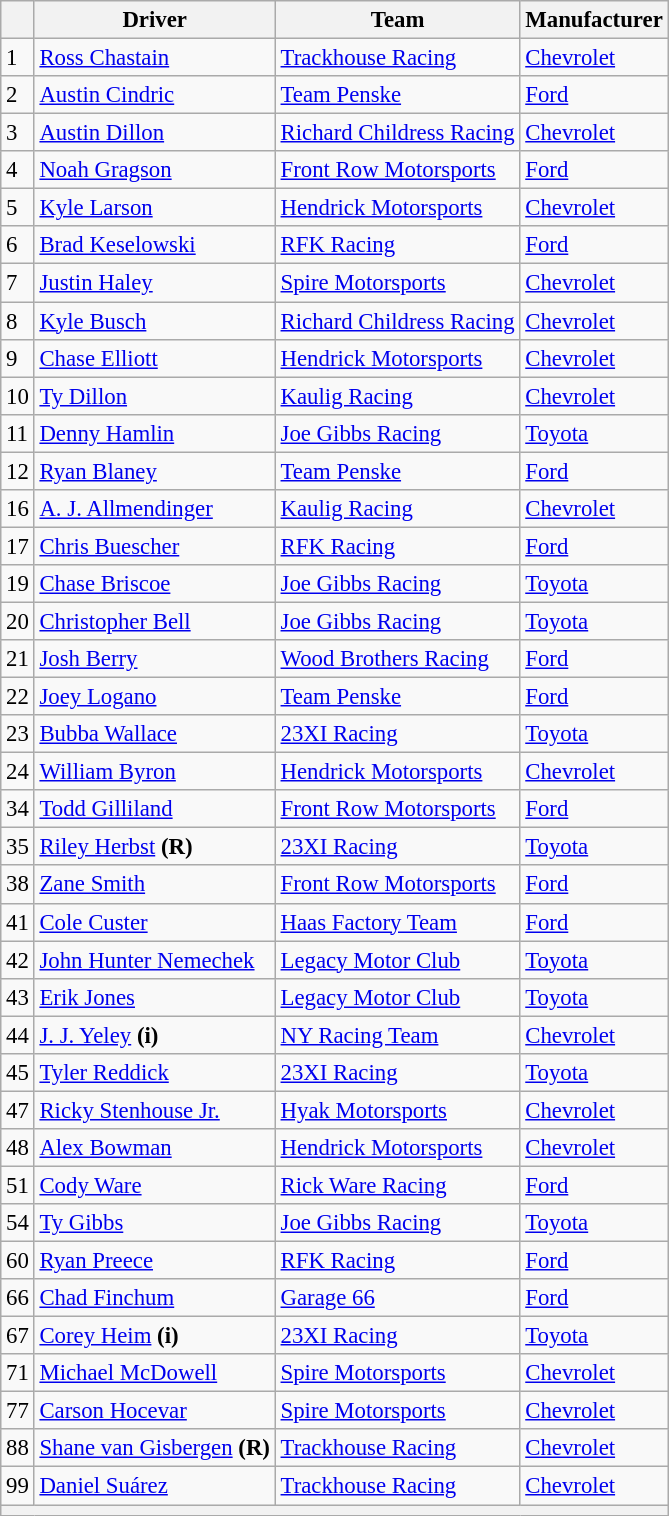<table class="wikitable" style="font-size:95%">
<tr>
<th></th>
<th>Driver</th>
<th>Team</th>
<th>Manufacturer</th>
</tr>
<tr>
<td>1</td>
<td><a href='#'>Ross Chastain</a></td>
<td><a href='#'>Trackhouse Racing</a></td>
<td><a href='#'>Chevrolet</a></td>
</tr>
<tr>
<td>2</td>
<td><a href='#'>Austin Cindric</a></td>
<td><a href='#'>Team Penske</a></td>
<td><a href='#'>Ford</a></td>
</tr>
<tr>
<td>3</td>
<td><a href='#'>Austin Dillon</a></td>
<td><a href='#'>Richard Childress Racing</a></td>
<td><a href='#'>Chevrolet</a></td>
</tr>
<tr>
<td>4</td>
<td><a href='#'>Noah Gragson</a></td>
<td><a href='#'>Front Row Motorsports</a></td>
<td><a href='#'>Ford</a></td>
</tr>
<tr>
<td>5</td>
<td><a href='#'>Kyle Larson</a></td>
<td><a href='#'>Hendrick Motorsports</a></td>
<td><a href='#'>Chevrolet</a></td>
</tr>
<tr>
<td>6</td>
<td><a href='#'>Brad Keselowski</a></td>
<td><a href='#'>RFK Racing</a></td>
<td><a href='#'>Ford</a></td>
</tr>
<tr>
<td>7</td>
<td><a href='#'>Justin Haley</a></td>
<td><a href='#'>Spire Motorsports</a></td>
<td><a href='#'>Chevrolet</a></td>
</tr>
<tr>
<td>8</td>
<td><a href='#'>Kyle Busch</a></td>
<td><a href='#'>Richard Childress Racing</a></td>
<td><a href='#'>Chevrolet</a></td>
</tr>
<tr>
<td>9</td>
<td><a href='#'>Chase Elliott</a></td>
<td><a href='#'>Hendrick Motorsports</a></td>
<td><a href='#'>Chevrolet</a></td>
</tr>
<tr>
<td>10</td>
<td><a href='#'>Ty Dillon</a></td>
<td><a href='#'>Kaulig Racing</a></td>
<td><a href='#'>Chevrolet</a></td>
</tr>
<tr>
<td>11</td>
<td><a href='#'>Denny Hamlin</a></td>
<td><a href='#'>Joe Gibbs Racing</a></td>
<td><a href='#'>Toyota</a></td>
</tr>
<tr>
<td>12</td>
<td><a href='#'>Ryan Blaney</a></td>
<td><a href='#'>Team Penske</a></td>
<td><a href='#'>Ford</a></td>
</tr>
<tr>
<td>16</td>
<td><a href='#'>A. J. Allmendinger</a></td>
<td><a href='#'>Kaulig Racing</a></td>
<td><a href='#'>Chevrolet</a></td>
</tr>
<tr>
<td>17</td>
<td><a href='#'>Chris Buescher</a></td>
<td><a href='#'>RFK Racing</a></td>
<td><a href='#'>Ford</a></td>
</tr>
<tr>
<td>19</td>
<td><a href='#'>Chase Briscoe</a></td>
<td><a href='#'>Joe Gibbs Racing</a></td>
<td><a href='#'>Toyota</a></td>
</tr>
<tr>
<td>20</td>
<td><a href='#'>Christopher Bell</a></td>
<td><a href='#'>Joe Gibbs Racing</a></td>
<td><a href='#'>Toyota</a></td>
</tr>
<tr>
<td>21</td>
<td><a href='#'>Josh Berry</a></td>
<td><a href='#'>Wood Brothers Racing</a></td>
<td><a href='#'>Ford</a></td>
</tr>
<tr>
<td>22</td>
<td><a href='#'>Joey Logano</a></td>
<td><a href='#'>Team Penske</a></td>
<td><a href='#'>Ford</a></td>
</tr>
<tr>
<td>23</td>
<td><a href='#'>Bubba Wallace</a></td>
<td><a href='#'>23XI Racing</a></td>
<td><a href='#'>Toyota</a></td>
</tr>
<tr>
<td>24</td>
<td><a href='#'>William Byron</a></td>
<td><a href='#'>Hendrick Motorsports</a></td>
<td><a href='#'>Chevrolet</a></td>
</tr>
<tr>
<td>34</td>
<td><a href='#'>Todd Gilliland</a></td>
<td><a href='#'>Front Row Motorsports</a></td>
<td><a href='#'>Ford</a></td>
</tr>
<tr>
<td>35</td>
<td><a href='#'>Riley Herbst</a> <strong>(R)</strong></td>
<td><a href='#'>23XI Racing</a></td>
<td><a href='#'>Toyota</a></td>
</tr>
<tr>
<td>38</td>
<td><a href='#'>Zane Smith</a></td>
<td><a href='#'>Front Row Motorsports</a></td>
<td><a href='#'>Ford</a></td>
</tr>
<tr>
<td>41</td>
<td><a href='#'>Cole Custer</a></td>
<td><a href='#'>Haas Factory Team</a></td>
<td><a href='#'>Ford</a></td>
</tr>
<tr>
<td>42</td>
<td><a href='#'>John Hunter Nemechek</a></td>
<td><a href='#'>Legacy Motor Club</a></td>
<td><a href='#'>Toyota</a></td>
</tr>
<tr>
<td>43</td>
<td><a href='#'>Erik Jones</a></td>
<td><a href='#'>Legacy Motor Club</a></td>
<td><a href='#'>Toyota</a></td>
</tr>
<tr>
<td>44</td>
<td><a href='#'>J. J. Yeley</a> <strong>(i)</strong></td>
<td><a href='#'>NY Racing Team</a></td>
<td><a href='#'>Chevrolet</a></td>
</tr>
<tr>
<td>45</td>
<td><a href='#'>Tyler Reddick</a></td>
<td><a href='#'>23XI Racing</a></td>
<td><a href='#'>Toyota</a></td>
</tr>
<tr>
<td>47</td>
<td><a href='#'>Ricky Stenhouse Jr.</a></td>
<td><a href='#'>Hyak Motorsports</a></td>
<td><a href='#'>Chevrolet</a></td>
</tr>
<tr>
<td>48</td>
<td><a href='#'>Alex Bowman</a></td>
<td><a href='#'>Hendrick Motorsports</a></td>
<td><a href='#'>Chevrolet</a></td>
</tr>
<tr>
<td>51</td>
<td><a href='#'>Cody Ware</a></td>
<td><a href='#'>Rick Ware Racing</a></td>
<td><a href='#'>Ford</a></td>
</tr>
<tr>
<td>54</td>
<td><a href='#'>Ty Gibbs</a></td>
<td><a href='#'>Joe Gibbs Racing</a></td>
<td><a href='#'>Toyota</a></td>
</tr>
<tr>
<td>60</td>
<td><a href='#'>Ryan Preece</a></td>
<td><a href='#'>RFK Racing</a></td>
<td><a href='#'>Ford</a></td>
</tr>
<tr>
<td>66</td>
<td><a href='#'>Chad Finchum</a></td>
<td><a href='#'>Garage 66</a></td>
<td><a href='#'>Ford</a></td>
</tr>
<tr>
<td>67</td>
<td><a href='#'>Corey Heim</a> <strong>(i)</strong></td>
<td><a href='#'>23XI Racing</a></td>
<td><a href='#'>Toyota</a></td>
</tr>
<tr>
<td>71</td>
<td><a href='#'>Michael McDowell</a></td>
<td><a href='#'>Spire Motorsports</a></td>
<td><a href='#'>Chevrolet</a></td>
</tr>
<tr>
<td>77</td>
<td><a href='#'>Carson Hocevar</a></td>
<td><a href='#'>Spire Motorsports</a></td>
<td><a href='#'>Chevrolet</a></td>
</tr>
<tr>
<td>88</td>
<td><a href='#'>Shane van Gisbergen</a> <strong>(R)</strong></td>
<td><a href='#'>Trackhouse Racing</a></td>
<td><a href='#'>Chevrolet</a></td>
</tr>
<tr>
<td>99</td>
<td><a href='#'>Daniel Suárez</a></td>
<td><a href='#'>Trackhouse Racing</a></td>
<td><a href='#'>Chevrolet</a></td>
</tr>
<tr>
<th colspan="4"></th>
</tr>
</table>
